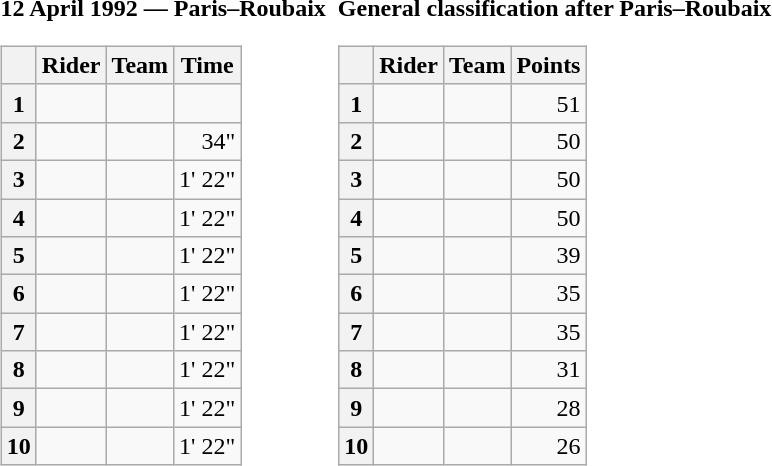<table>
<tr>
<td><strong>12 April 1992 — Paris–Roubaix </strong><br><table class="wikitable">
<tr>
<th></th>
<th>Rider</th>
<th>Team</th>
<th>Time</th>
</tr>
<tr>
<th>1</th>
<td></td>
<td></td>
<td align="right"></td>
</tr>
<tr>
<th>2</th>
<td></td>
<td></td>
<td align="right">34"</td>
</tr>
<tr>
<th>3</th>
<td></td>
<td></td>
<td align="right">1' 22"</td>
</tr>
<tr>
<th>4</th>
<td></td>
<td></td>
<td align="right">1' 22"</td>
</tr>
<tr>
<th>5</th>
<td></td>
<td></td>
<td align="right">1' 22"</td>
</tr>
<tr>
<th>6</th>
<td></td>
<td></td>
<td align="right">1' 22"</td>
</tr>
<tr>
<th>7</th>
<td></td>
<td></td>
<td align="right">1' 22"</td>
</tr>
<tr>
<th>8</th>
<td></td>
<td></td>
<td align="right">1' 22"</td>
</tr>
<tr>
<th>9</th>
<td></td>
<td></td>
<td align="right">1' 22"</td>
</tr>
<tr>
<th>10</th>
<td></td>
<td></td>
<td align="right">1' 22"</td>
</tr>
</table>
</td>
<td></td>
<td><strong>General classification after Paris–Roubaix</strong><br><table class="wikitable">
<tr>
<th></th>
<th>Rider</th>
<th>Team</th>
<th>Points</th>
</tr>
<tr>
<th>1</th>
<td> </td>
<td></td>
<td align="right">51</td>
</tr>
<tr>
<th>2</th>
<td></td>
<td></td>
<td align="right">50</td>
</tr>
<tr>
<th>3</th>
<td></td>
<td></td>
<td align="right">50</td>
</tr>
<tr>
<th>4</th>
<td></td>
<td></td>
<td align="right">50</td>
</tr>
<tr>
<th>5</th>
<td></td>
<td></td>
<td align="right">39</td>
</tr>
<tr>
<th>6</th>
<td></td>
<td></td>
<td align="right">35</td>
</tr>
<tr>
<th>7</th>
<td></td>
<td></td>
<td align="right">35</td>
</tr>
<tr>
<th>8</th>
<td></td>
<td></td>
<td align="right">31</td>
</tr>
<tr>
<th>9</th>
<td></td>
<td></td>
<td align="right">28</td>
</tr>
<tr>
<th>10</th>
<td></td>
<td></td>
<td align="right">26</td>
</tr>
</table>
</td>
</tr>
</table>
